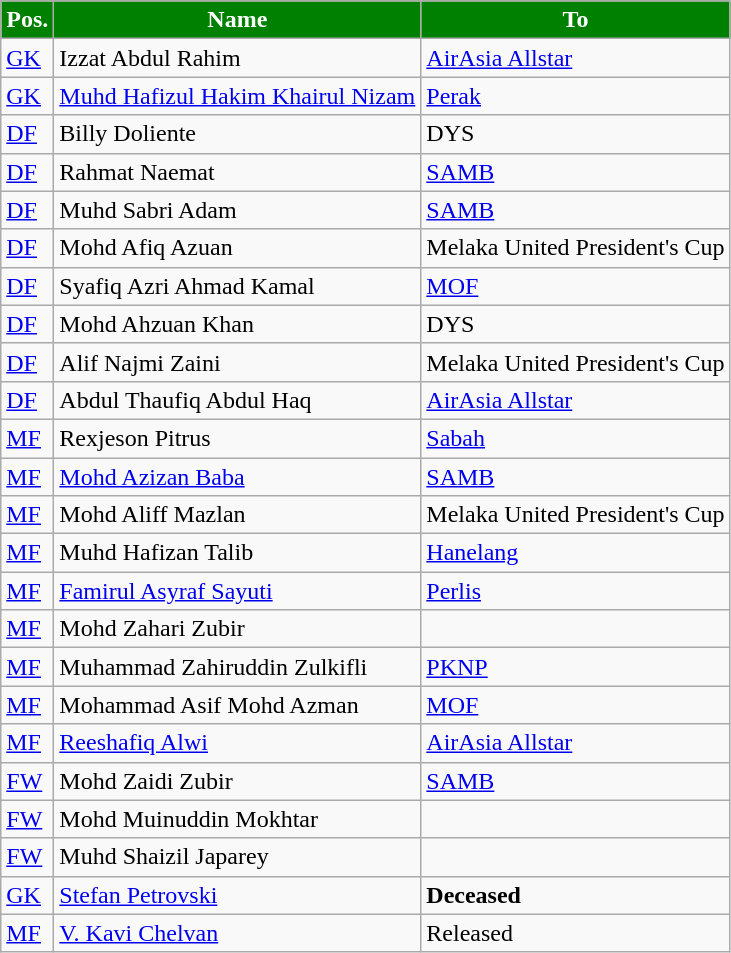<table class="wikitable sortable">
<tr>
<th style="background:Green; color:White;">Pos.</th>
<th style="background:Green; color:White;">Name</th>
<th style="background:Green; color:White;">To</th>
</tr>
<tr>
<td><a href='#'>GK</a></td>
<td> Izzat Abdul Rahim</td>
<td> <a href='#'>AirAsia Allstar</a></td>
</tr>
<tr>
<td><a href='#'>GK</a></td>
<td> <a href='#'>Muhd Hafizul Hakim Khairul Nizam</a></td>
<td> <a href='#'>Perak</a></td>
</tr>
<tr>
<td><a href='#'>DF</a></td>
<td> Billy Doliente</td>
<td> DYS</td>
</tr>
<tr>
<td><a href='#'>DF</a></td>
<td> Rahmat Naemat</td>
<td> <a href='#'>SAMB</a></td>
</tr>
<tr>
<td><a href='#'>DF</a></td>
<td> Muhd Sabri Adam</td>
<td> <a href='#'>SAMB</a></td>
</tr>
<tr>
<td><a href='#'>DF</a></td>
<td> Mohd Afiq Azuan</td>
<td> Melaka United President's Cup</td>
</tr>
<tr>
<td><a href='#'>DF</a></td>
<td> Syafiq Azri Ahmad Kamal</td>
<td> <a href='#'>MOF</a></td>
</tr>
<tr>
<td><a href='#'>DF</a></td>
<td> Mohd Ahzuan Khan</td>
<td> DYS</td>
</tr>
<tr>
<td><a href='#'>DF</a></td>
<td> Alif Najmi Zaini</td>
<td> Melaka United President's Cup</td>
</tr>
<tr>
<td><a href='#'>DF</a></td>
<td> Abdul Thaufiq Abdul Haq</td>
<td> <a href='#'>AirAsia Allstar</a></td>
</tr>
<tr>
<td><a href='#'>MF</a></td>
<td> Rexjeson Pitrus</td>
<td> <a href='#'>Sabah</a></td>
</tr>
<tr>
<td><a href='#'>MF</a></td>
<td> <a href='#'>Mohd Azizan Baba</a></td>
<td> <a href='#'>SAMB</a></td>
</tr>
<tr>
<td><a href='#'>MF</a></td>
<td> Mohd Aliff Mazlan</td>
<td> Melaka United President's Cup</td>
</tr>
<tr>
<td><a href='#'>MF</a></td>
<td> Muhd Hafizan Talib</td>
<td> <a href='#'>Hanelang</a></td>
</tr>
<tr>
<td><a href='#'>MF</a></td>
<td> <a href='#'>Famirul Asyraf Sayuti</a></td>
<td> <a href='#'>Perlis</a></td>
</tr>
<tr>
<td><a href='#'>MF</a></td>
<td> Mohd Zahari Zubir</td>
<td></td>
</tr>
<tr>
<td><a href='#'>MF</a></td>
<td> Muhammad Zahiruddin Zulkifli</td>
<td> <a href='#'>PKNP</a></td>
</tr>
<tr>
<td><a href='#'>MF</a></td>
<td> Mohammad Asif Mohd Azman</td>
<td> <a href='#'>MOF</a></td>
</tr>
<tr>
<td><a href='#'>MF</a></td>
<td> <a href='#'>Reeshafiq Alwi</a></td>
<td> <a href='#'>AirAsia Allstar</a></td>
</tr>
<tr>
<td><a href='#'>FW</a></td>
<td> Mohd Zaidi Zubir</td>
<td> <a href='#'>SAMB</a></td>
</tr>
<tr>
<td><a href='#'>FW</a></td>
<td> Mohd Muinuddin Mokhtar</td>
<td></td>
</tr>
<tr>
<td><a href='#'>FW</a></td>
<td> Muhd Shaizil Japarey</td>
<td></td>
</tr>
<tr>
<td><a href='#'>GK</a></td>
<td>  <a href='#'>Stefan Petrovski</a></td>
<td><strong>Deceased</strong> </td>
</tr>
<tr>
<td><a href='#'>MF</a></td>
<td> <a href='#'>V. Kavi Chelvan</a></td>
<td>Released</td>
</tr>
</table>
